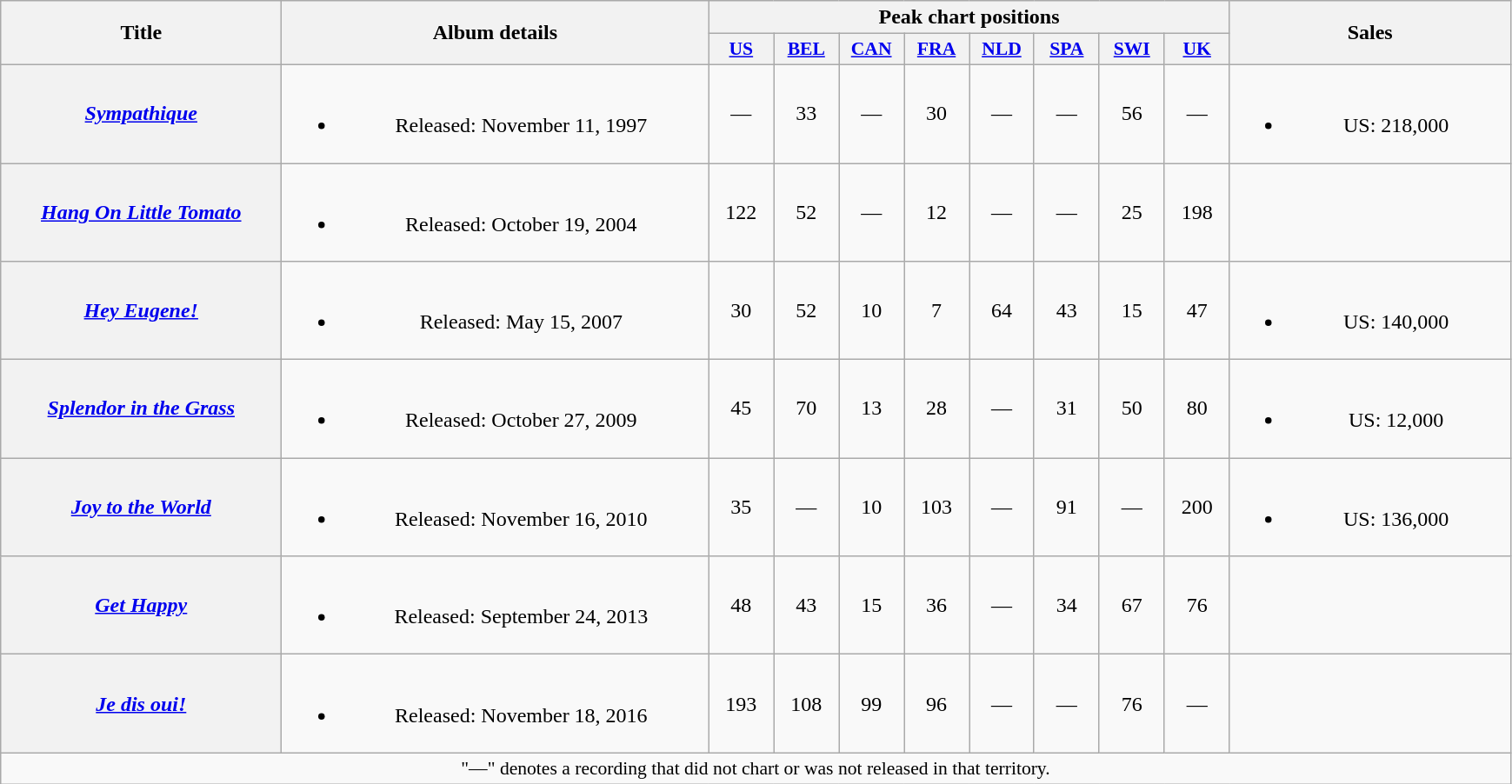<table class="wikitable plainrowheaders" style="text-align:center;">
<tr>
<th scope="col" rowspan="2" style="width:13em;">Title</th>
<th scope="col" rowspan="2" style="width:20em;">Album details</th>
<th scope="col" colspan="8">Peak chart positions</th>
<th scope="col" rowspan="2" style="width:13em;">Sales</th>
</tr>
<tr>
<th scope="col" style="width:3em;font-size:90%;"><a href='#'>US</a><br></th>
<th scope="col" style="width:3em;font-size:90%;"><a href='#'>BEL</a><br></th>
<th scope="col" style="width:3em;font-size:90%;"><a href='#'>CAN</a><br></th>
<th scope="col" style="width:3em;font-size:90%;"><a href='#'>FRA</a><br></th>
<th scope="col" style="width:3em;font-size:90%;"><a href='#'>NLD</a><br></th>
<th scope="col" style="width:3em;font-size:90%;"><a href='#'>SPA</a><br></th>
<th scope="col" style="width:3em;font-size:90%;"><a href='#'>SWI</a><br></th>
<th scope="col" style="width:3em;font-size:90%;"><a href='#'>UK</a><br></th>
</tr>
<tr>
<th scope="row"><em><a href='#'>Sympathique</a></em></th>
<td><br><ul><li>Released: November 11, 1997</li></ul></td>
<td>—</td>
<td>33</td>
<td>—</td>
<td>30</td>
<td>—</td>
<td>—</td>
<td>56</td>
<td>—</td>
<td><br><ul><li>US: 218,000</li></ul></td>
</tr>
<tr>
<th scope="row"><em><a href='#'>Hang On Little Tomato</a></em></th>
<td><br><ul><li>Released: October 19, 2004</li></ul></td>
<td>122</td>
<td>52</td>
<td>—</td>
<td>12</td>
<td>—</td>
<td>—</td>
<td>25</td>
<td>198</td>
<td></td>
</tr>
<tr>
<th scope="row"><em><a href='#'>Hey Eugene!</a></em></th>
<td><br><ul><li>Released: May 15, 2007</li></ul></td>
<td>30</td>
<td>52</td>
<td>10</td>
<td>7</td>
<td>64</td>
<td>43</td>
<td>15</td>
<td>47</td>
<td><br><ul><li>US: 140,000</li></ul></td>
</tr>
<tr>
<th scope="row"><em><a href='#'>Splendor in the Grass</a></em></th>
<td><br><ul><li>Released: October 27, 2009</li></ul></td>
<td>45</td>
<td>70</td>
<td>13</td>
<td>28</td>
<td>—</td>
<td>31</td>
<td>50</td>
<td>80</td>
<td><br><ul><li>US: 12,000</li></ul></td>
</tr>
<tr>
<th scope="row"><em><a href='#'>Joy to the World</a></em></th>
<td><br><ul><li>Released: November 16, 2010</li></ul></td>
<td>35</td>
<td>—</td>
<td>10</td>
<td>103</td>
<td>—</td>
<td>91</td>
<td>—</td>
<td>200</td>
<td><br><ul><li>US: 136,000</li></ul></td>
</tr>
<tr>
<th scope="row"><em><a href='#'>Get Happy</a></em></th>
<td><br><ul><li>Released: September 24, 2013</li></ul></td>
<td>48</td>
<td>43</td>
<td>15</td>
<td>36</td>
<td>—</td>
<td>34</td>
<td>67</td>
<td>76</td>
<td></td>
</tr>
<tr>
<th scope="row"><em><a href='#'>Je dis oui!</a></em></th>
<td><br><ul><li>Released: November 18, 2016</li></ul></td>
<td>193</td>
<td>108</td>
<td>99</td>
<td>96</td>
<td>—</td>
<td>—</td>
<td>76</td>
<td>—</td>
<td></td>
</tr>
<tr>
<td colspan="11" style="font-size:90%">"—" denotes a recording that did not chart or was not released in that territory.</td>
</tr>
</table>
